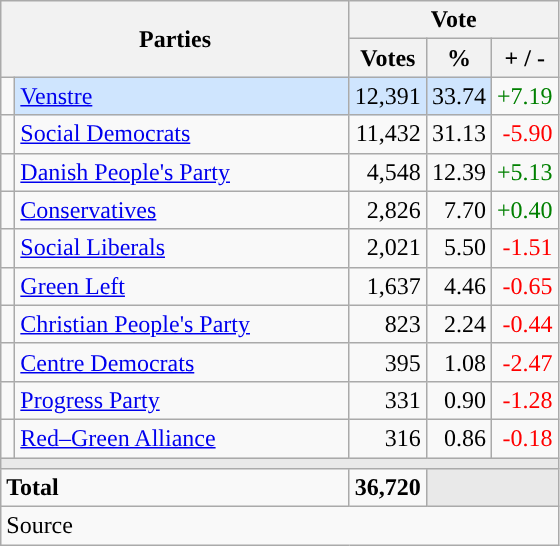<table class="wikitable" style="text-align:right;">
<tr>
<th style="text-align:centre;" rowspan="2" colspan="2" width="225">Parties</th>
<th colspan="3">Vote</th>
</tr>
<tr>
<th width="15">Votes</th>
<th width="15">%</th>
<th width="15">+ / -</th>
</tr>
<tr>
<td width="2" style="color:inherit;background:"></td>
<td bgcolor=#cfe5fe  align="left"><a href='#'>Venstre</a></td>
<td bgcolor=#cfe5fe>12,391</td>
<td bgcolor=#cfe5fe>33.74</td>
<td style=color:green;>+7.19</td>
</tr>
<tr>
<td width="2" style="color:inherit;background:"></td>
<td align="left"><a href='#'>Social Democrats</a></td>
<td>11,432</td>
<td>31.13</td>
<td style=color:red;>-5.90</td>
</tr>
<tr>
<td width="2" style="color:inherit;background:"></td>
<td align="left"><a href='#'>Danish People's Party</a></td>
<td>4,548</td>
<td>12.39</td>
<td style=color:green;>+5.13</td>
</tr>
<tr>
<td width="2" style="color:inherit;background:"></td>
<td align="left"><a href='#'>Conservatives</a></td>
<td>2,826</td>
<td>7.70</td>
<td style=color:green;>+0.40</td>
</tr>
<tr>
<td width="2" style="color:inherit;background:"></td>
<td align="left"><a href='#'>Social Liberals</a></td>
<td>2,021</td>
<td>5.50</td>
<td style=color:red;>-1.51</td>
</tr>
<tr>
<td width="2" style="color:inherit;background:"></td>
<td align="left"><a href='#'>Green Left</a></td>
<td>1,637</td>
<td>4.46</td>
<td style=color:red;>-0.65</td>
</tr>
<tr>
<td width="2" style="color:inherit;background:"></td>
<td align="left"><a href='#'>Christian People's Party</a></td>
<td>823</td>
<td>2.24</td>
<td style=color:red;>-0.44</td>
</tr>
<tr>
<td width="2" style="color:inherit;background:"></td>
<td align="left"><a href='#'>Centre Democrats</a></td>
<td>395</td>
<td>1.08</td>
<td style=color:red;>-2.47</td>
</tr>
<tr>
<td width="2" style="color:inherit;background:"></td>
<td align="left"><a href='#'>Progress Party</a></td>
<td>331</td>
<td>0.90</td>
<td style=color:red;>-1.28</td>
</tr>
<tr>
<td width="2" style="color:inherit;background:"></td>
<td align="left"><a href='#'>Red–Green Alliance</a></td>
<td>316</td>
<td>0.86</td>
<td style=color:red;>-0.18</td>
</tr>
<tr>
<td colspan="7" bgcolor="#E9E9E9"></td>
</tr>
<tr>
<td align="left" colspan="2"><strong>Total</strong></td>
<td><strong>36,720</strong></td>
<td bgcolor="#E9E9E9" colspan="2"></td>
</tr>
<tr>
<td align="left" colspan="6">Source</td>
</tr>
</table>
